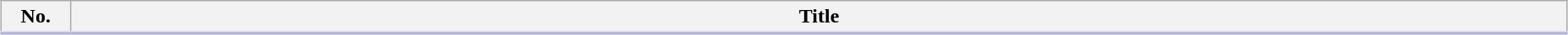<table class="wikitable" style="width:98%; margin:auto; background:#FFF;">
<tr style="border-bottom: 3px solid #CCF;">
<th style="width:3em;">No.</th>
<th>Title</th>
</tr>
<tr>
</tr>
</table>
